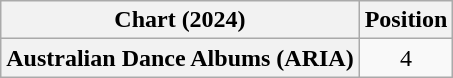<table class="wikitable plainrowheaders" style="text-align:center">
<tr>
<th scope="col">Chart (2024)</th>
<th scope="col">Position</th>
</tr>
<tr>
<th scope="row">Australian Dance Albums (ARIA)</th>
<td>4</td>
</tr>
</table>
